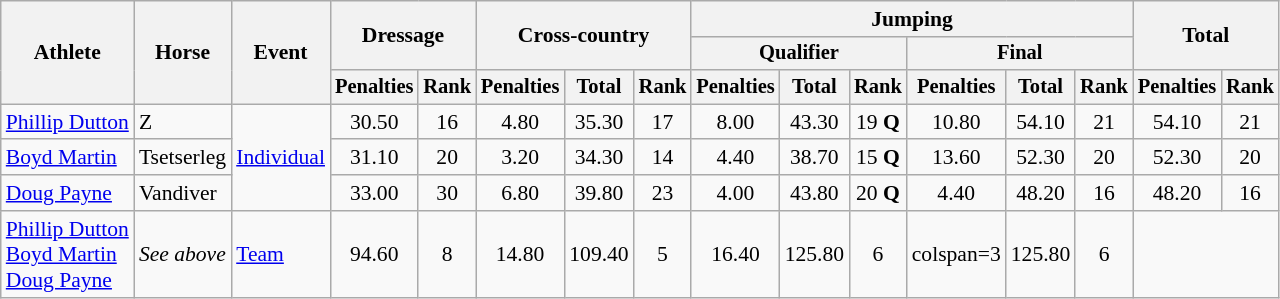<table class=wikitable style=font-size:90%;text-align:center>
<tr>
<th rowspan=3>Athlete</th>
<th rowspan=3>Horse</th>
<th rowspan=3>Event</th>
<th colspan=2 rowspan=2>Dressage</th>
<th colspan=3 rowspan=2>Cross-country</th>
<th colspan=6>Jumping</th>
<th colspan=2 rowspan=2>Total</th>
</tr>
<tr style=font-size:95%>
<th colspan=3>Qualifier</th>
<th colspan=3>Final</th>
</tr>
<tr style=font-size:95%>
<th>Penalties</th>
<th>Rank</th>
<th>Penalties</th>
<th>Total</th>
<th>Rank</th>
<th>Penalties</th>
<th>Total</th>
<th>Rank</th>
<th>Penalties</th>
<th>Total</th>
<th>Rank</th>
<th>Penalties</th>
<th>Rank</th>
</tr>
<tr>
<td align=left><a href='#'>Phillip Dutton</a></td>
<td align=left>Z</td>
<td rowspan=3 align=left><a href='#'>Individual</a></td>
<td>30.50</td>
<td>16</td>
<td>4.80</td>
<td>35.30</td>
<td>17</td>
<td>8.00</td>
<td>43.30</td>
<td>19 <strong>Q</strong></td>
<td>10.80</td>
<td>54.10</td>
<td>21</td>
<td>54.10</td>
<td>21</td>
</tr>
<tr>
<td align=left><a href='#'>Boyd Martin</a></td>
<td align=left>Tsetserleg</td>
<td>31.10</td>
<td>20</td>
<td>3.20</td>
<td>34.30</td>
<td>14</td>
<td>4.40</td>
<td>38.70</td>
<td>15 <strong>Q</strong></td>
<td>13.60</td>
<td>52.30</td>
<td>20</td>
<td>52.30</td>
<td>20</td>
</tr>
<tr>
<td align=left><a href='#'>Doug Payne</a></td>
<td align=left>Vandiver</td>
<td>33.00</td>
<td>30</td>
<td>6.80</td>
<td>39.80</td>
<td>23</td>
<td>4.00</td>
<td>43.80</td>
<td>20 <strong>Q</strong></td>
<td>4.40</td>
<td>48.20</td>
<td>16</td>
<td>48.20</td>
<td>16</td>
</tr>
<tr>
<td align=left><a href='#'>Phillip Dutton</a><br><a href='#'>Boyd Martin</a><br><a href='#'>Doug Payne</a></td>
<td align=left><em>See above</em></td>
<td align=left><a href='#'>Team</a></td>
<td>94.60</td>
<td>8</td>
<td>14.80</td>
<td>109.40</td>
<td>5</td>
<td>16.40</td>
<td>125.80</td>
<td>6</td>
<td>colspan=3 </td>
<td>125.80</td>
<td>6</td>
</tr>
</table>
